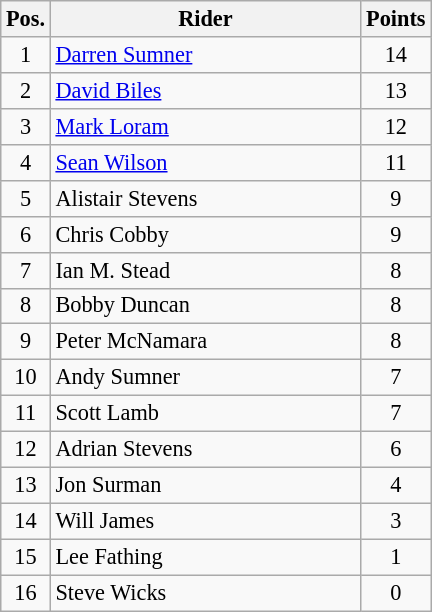<table class=wikitable style="font-size:93%;">
<tr>
<th width=25px>Pos.</th>
<th width=200px>Rider</th>
<th width=40px>Points</th>
</tr>
<tr align=center>
<td>1</td>
<td align=left><a href='#'>Darren Sumner</a></td>
<td>14</td>
</tr>
<tr align=center>
<td>2</td>
<td align=left><a href='#'>David Biles</a></td>
<td>13</td>
</tr>
<tr align=center>
<td>3</td>
<td align=left><a href='#'>Mark Loram</a></td>
<td>12</td>
</tr>
<tr align=center>
<td>4</td>
<td align=left><a href='#'>Sean Wilson</a></td>
<td>11</td>
</tr>
<tr align=center>
<td>5</td>
<td align=left>Alistair Stevens</td>
<td>9</td>
</tr>
<tr align=center>
<td>6</td>
<td align=left>Chris Cobby</td>
<td>9</td>
</tr>
<tr align=center>
<td>7</td>
<td align=left>Ian M. Stead</td>
<td>8</td>
</tr>
<tr align=center>
<td>8</td>
<td align=left>Bobby Duncan</td>
<td>8</td>
</tr>
<tr align=center>
<td>9</td>
<td align=left>Peter McNamara</td>
<td>8</td>
</tr>
<tr align=center>
<td>10</td>
<td align=left>Andy Sumner</td>
<td>7</td>
</tr>
<tr align=center>
<td>11</td>
<td align=left>Scott Lamb</td>
<td>7</td>
</tr>
<tr align=center>
<td>12</td>
<td align=left>Adrian Stevens</td>
<td>6</td>
</tr>
<tr align=center>
<td>13</td>
<td align=left>Jon Surman</td>
<td>4</td>
</tr>
<tr align=center>
<td>14</td>
<td align=left>Will James</td>
<td>3</td>
</tr>
<tr align=center>
<td>15</td>
<td align=left>Lee Fathing</td>
<td>1</td>
</tr>
<tr align=center>
<td>16</td>
<td align=left>Steve Wicks</td>
<td>0</td>
</tr>
</table>
